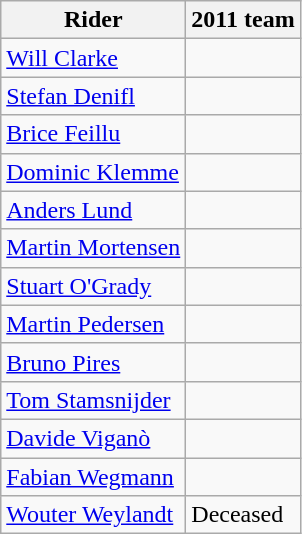<table class="wikitable">
<tr>
<th>Rider</th>
<th>2011 team</th>
</tr>
<tr>
<td><a href='#'>Will Clarke</a></td>
<td></td>
</tr>
<tr>
<td><a href='#'>Stefan Denifl</a></td>
<td></td>
</tr>
<tr>
<td><a href='#'>Brice Feillu</a></td>
<td></td>
</tr>
<tr>
<td><a href='#'>Dominic Klemme</a></td>
<td></td>
</tr>
<tr>
<td><a href='#'>Anders Lund</a></td>
<td></td>
</tr>
<tr>
<td><a href='#'>Martin Mortensen</a></td>
<td></td>
</tr>
<tr>
<td><a href='#'>Stuart O'Grady</a></td>
<td></td>
</tr>
<tr>
<td><a href='#'>Martin Pedersen</a></td>
<td></td>
</tr>
<tr>
<td><a href='#'>Bruno Pires</a></td>
<td></td>
</tr>
<tr>
<td><a href='#'>Tom Stamsnijder</a></td>
<td></td>
</tr>
<tr>
<td><a href='#'>Davide Viganò</a></td>
<td></td>
</tr>
<tr>
<td><a href='#'>Fabian Wegmann</a></td>
<td></td>
</tr>
<tr>
<td><a href='#'>Wouter Weylandt</a></td>
<td>Deceased</td>
</tr>
</table>
